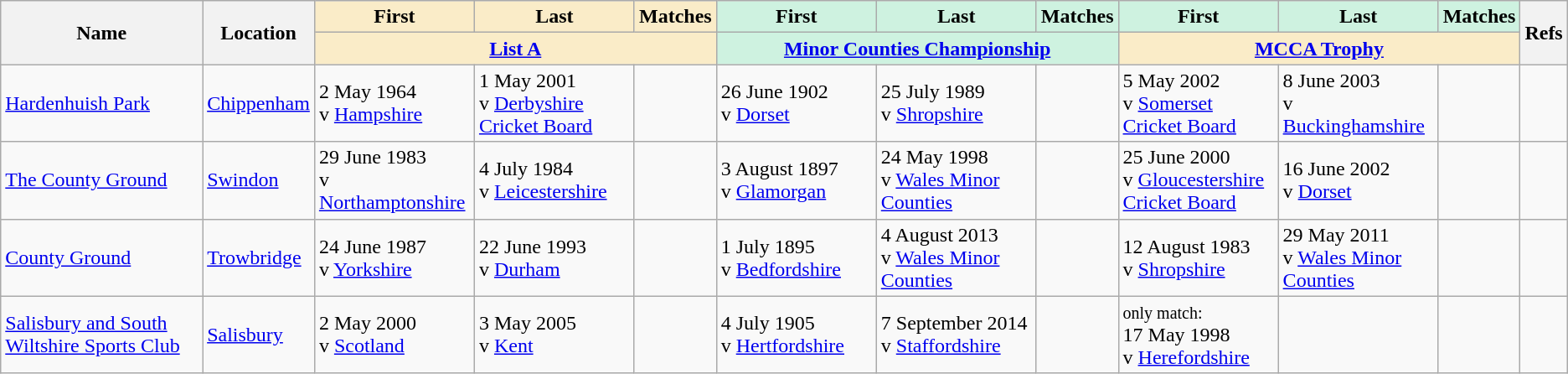<table class="wikitable sortable">
<tr>
<th rowspan="2">Name</th>
<th rowspan="2">Location</th>
<th width="120" class="unsortable" style="background:#faecc8">First</th>
<th width="120" class="unsortable" style="background:#faecc8">Last</th>
<th style="background:#faecc8">Matches</th>
<th width="120" class="unsortable" style="background:#cef2e0">First</th>
<th width="120" class="unsortable" style="background:#cef2e0">Last</th>
<th style="background:#cef2e0">Matches</th>
<th width="120" class="unsortable" style="background:#cef2e0">First</th>
<th width="120" class="unsortable" style="background:#cef2e0">Last</th>
<th style="background:#cef2e0">Matches</th>
<th rowspan="2" class="unsortable">Refs</th>
</tr>
<tr class="unsortable">
<th colspan="3" style="background:#faecc8"><a href='#'>List A</a></th>
<th colspan="3" style="background:#cef2e0"><a href='#'>Minor Counties Championship</a></th>
<th colspan="3" style="background:#faecc8"><a href='#'>MCCA Trophy</a></th>
</tr>
<tr>
<td><a href='#'>Hardenhuish Park</a><br></td>
<td><a href='#'>Chippenham</a></td>
<td>2 May 1964<br>v <a href='#'>Hampshire</a></td>
<td>1 May 2001<br>v <a href='#'>Derbyshire Cricket Board</a></td>
<td></td>
<td>26 June 1902<br>v <a href='#'>Dorset</a></td>
<td>25 July 1989<br>v <a href='#'>Shropshire</a></td>
<td></td>
<td>5 May 2002<br>v <a href='#'>Somerset Cricket Board</a></td>
<td>8 June 2003<br>v <a href='#'>Buckinghamshire</a></td>
<td></td>
<td></td>
</tr>
<tr>
<td><a href='#'>The County Ground</a><br></td>
<td><a href='#'>Swindon</a></td>
<td>29 June 1983<br>v <a href='#'>Northamptonshire</a></td>
<td>4 July 1984<br>v <a href='#'>Leicestershire</a></td>
<td></td>
<td>3 August 1897<br>v <a href='#'>Glamorgan</a></td>
<td>24 May 1998<br>v <a href='#'>Wales Minor Counties</a></td>
<td></td>
<td>25 June 2000<br>v <a href='#'>Gloucestershire Cricket Board</a></td>
<td>16 June 2002<br>v <a href='#'>Dorset</a></td>
<td></td>
<td></td>
</tr>
<tr>
<td><a href='#'>County Ground</a><br></td>
<td><a href='#'>Trowbridge</a></td>
<td>24 June 1987<br>v <a href='#'>Yorkshire</a></td>
<td>22 June 1993<br>v <a href='#'>Durham</a></td>
<td></td>
<td>1 July 1895<br>v <a href='#'>Bedfordshire</a></td>
<td>4 August 2013<br>v <a href='#'>Wales Minor Counties</a></td>
<td></td>
<td>12 August 1983<br>v <a href='#'>Shropshire</a></td>
<td>29 May 2011<br>v <a href='#'>Wales Minor Counties</a></td>
<td></td>
<td></td>
</tr>
<tr>
<td><a href='#'>Salisbury and South Wiltshire Sports Club</a><br></td>
<td><a href='#'>Salisbury</a></td>
<td>2 May 2000<br>v <a href='#'>Scotland</a></td>
<td>3 May 2005<br>v <a href='#'>Kent</a></td>
<td></td>
<td>4 July 1905<br>v <a href='#'>Hertfordshire</a></td>
<td>7 September 2014<br>v <a href='#'>Staffordshire</a></td>
<td></td>
<td><small>only match:</small><br>17 May 1998<br>v <a href='#'>Herefordshire</a></td>
<td> </td>
<td></td>
<td></td>
</tr>
</table>
